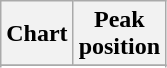<table class="wikitable plainrowheaders">
<tr>
<th>Chart</th>
<th>Peak<br>position</th>
</tr>
<tr>
</tr>
<tr>
</tr>
</table>
